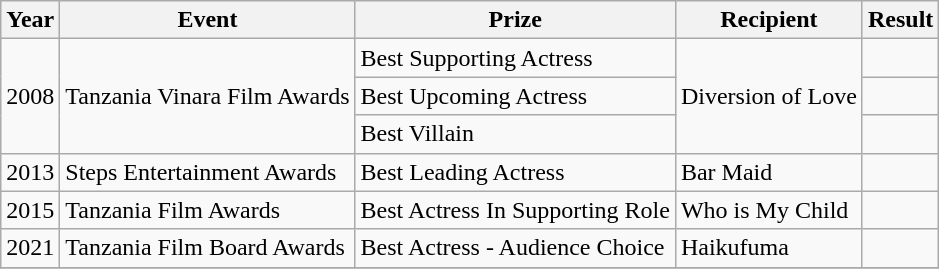<table class="wikitable">
<tr>
<th>Year</th>
<th>Event</th>
<th>Prize</th>
<th>Recipient</th>
<th>Result</th>
</tr>
<tr>
<td rowspan=3>2008</td>
<td rowspan=3>Tanzania Vinara Film Awards</td>
<td>Best Supporting  Actress</td>
<td rowspan=3>Diversion of Love</td>
<td></td>
</tr>
<tr>
<td>Best Upcoming Actress</td>
<td></td>
</tr>
<tr>
<td>Best Villain</td>
<td></td>
</tr>
<tr>
<td>2013</td>
<td>Steps Entertainment Awards</td>
<td>Best Leading Actress</td>
<td>Bar Maid</td>
<td></td>
</tr>
<tr>
<td>2015</td>
<td>Tanzania Film Awards</td>
<td>Best Actress In Supporting Role</td>
<td>Who is My Child</td>
<td></td>
</tr>
<tr>
<td>2021</td>
<td>Tanzania Film Board Awards</td>
<td>Best Actress - Audience Choice</td>
<td>Haikufuma</td>
<td></td>
</tr>
<tr>
</tr>
</table>
